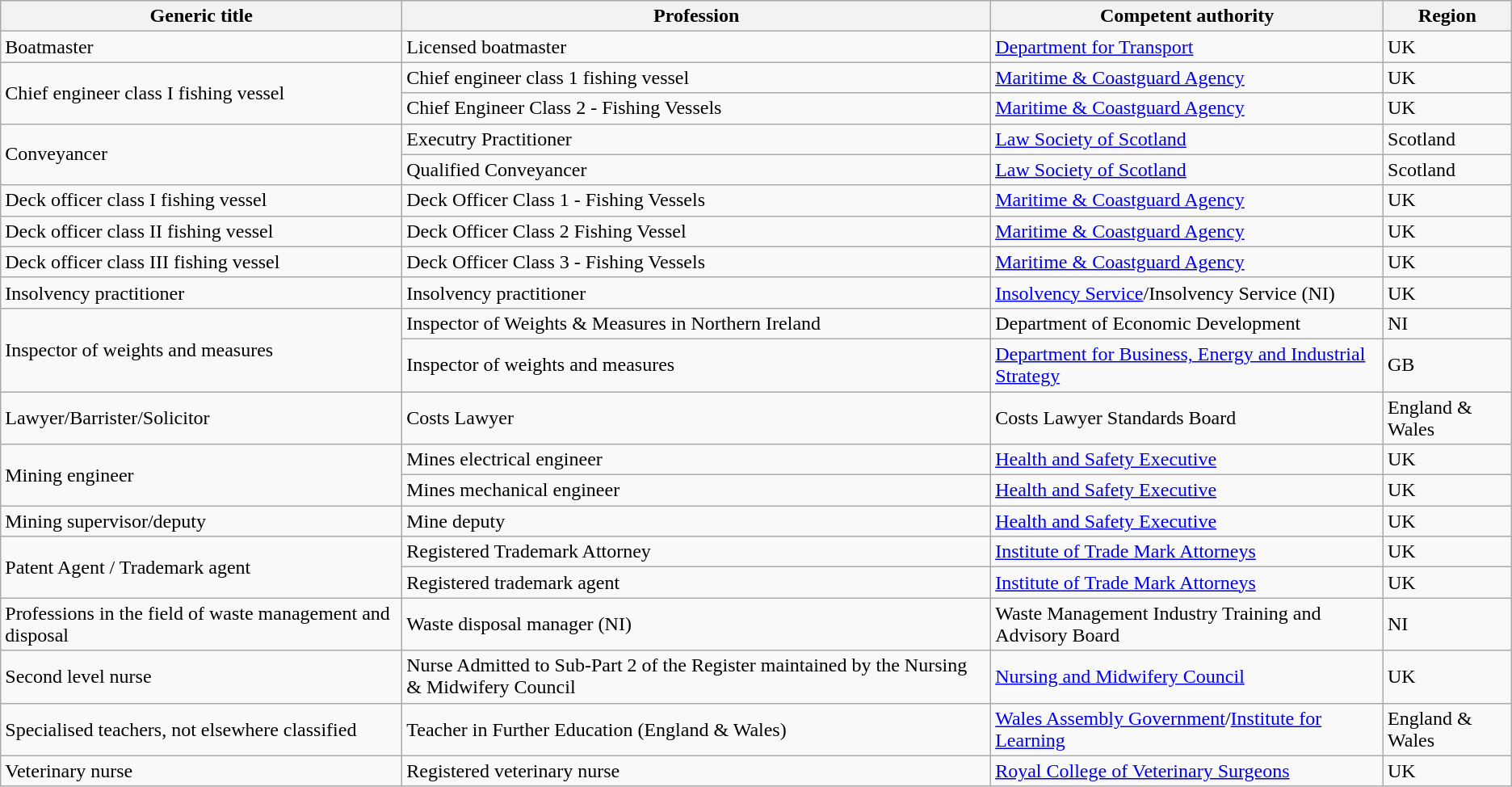<table class= wikitable>
<tr>
<th>Generic title</th>
<th>Profession</th>
<th>Competent authority</th>
<th>Region</th>
</tr>
<tr>
<td>Boatmaster</td>
<td>Licensed boatmaster</td>
<td><a href='#'>Department for Transport</a></td>
<td>UK</td>
</tr>
<tr>
<td rowspan=2>Chief engineer class I fishing vessel</td>
<td>Chief engineer class 1 fishing vessel</td>
<td><a href='#'>Maritime & Coastguard Agency</a></td>
<td>UK</td>
</tr>
<tr>
<td>Chief Engineer Class 2 - Fishing Vessels</td>
<td><a href='#'>Maritime & Coastguard Agency</a></td>
<td>UK</td>
</tr>
<tr>
<td rowspan=2>Conveyancer</td>
<td>Executry Practitioner</td>
<td><a href='#'>Law Society of Scotland</a></td>
<td>Scotland</td>
</tr>
<tr>
<td>Qualified Conveyancer</td>
<td><a href='#'>Law Society of Scotland</a></td>
<td>Scotland</td>
</tr>
<tr>
<td>Deck officer class I fishing vessel</td>
<td>Deck Officer Class 1 - Fishing Vessels</td>
<td><a href='#'>Maritime & Coastguard Agency</a></td>
<td>UK</td>
</tr>
<tr>
<td>Deck officer class II fishing vessel</td>
<td>Deck Officer Class 2 Fishing Vessel</td>
<td><a href='#'>Maritime & Coastguard Agency</a></td>
<td>UK</td>
</tr>
<tr>
<td>Deck officer class III fishing vessel</td>
<td>Deck Officer Class 3 - Fishing Vessels</td>
<td><a href='#'>Maritime & Coastguard Agency</a></td>
<td>UK</td>
</tr>
<tr>
<td>Insolvency practitioner</td>
<td>Insolvency practitioner</td>
<td><a href='#'>Insolvency Service</a>/Insolvency Service (NI)</td>
<td>UK</td>
</tr>
<tr>
<td rowspan=2>Inspector of weights and measures</td>
<td>Inspector of Weights & Measures in Northern Ireland</td>
<td>Department of Economic Development</td>
<td>NI</td>
</tr>
<tr>
<td>Inspector of weights and measures</td>
<td><a href='#'>Department for Business, Energy and Industrial Strategy</a></td>
<td>GB</td>
</tr>
<tr>
<td>Lawyer/Barrister/Solicitor</td>
<td>Costs Lawyer</td>
<td>Costs Lawyer Standards Board</td>
<td>England & Wales</td>
</tr>
<tr>
<td rowspan=2>Mining engineer</td>
<td>Mines electrical engineer</td>
<td><a href='#'>Health and Safety Executive</a></td>
<td>UK</td>
</tr>
<tr>
<td>Mines mechanical engineer</td>
<td><a href='#'>Health and Safety Executive</a></td>
<td>UK</td>
</tr>
<tr>
<td>Mining supervisor/deputy</td>
<td>Mine deputy</td>
<td><a href='#'>Health and Safety Executive</a></td>
<td>UK</td>
</tr>
<tr>
<td rowspan=2>Patent Agent / Trademark agent</td>
<td>Registered Trademark Attorney</td>
<td><a href='#'>Institute of Trade Mark Attorneys</a></td>
<td>UK</td>
</tr>
<tr>
<td>Registered trademark agent</td>
<td><a href='#'>Institute of Trade Mark Attorneys</a></td>
<td>UK</td>
</tr>
<tr>
<td>Professions in the field of waste management and disposal</td>
<td>Waste disposal manager (NI)</td>
<td>Waste Management Industry Training and Advisory Board</td>
<td>NI</td>
</tr>
<tr>
<td>Second level nurse</td>
<td>Nurse Admitted to Sub-Part 2 of the Register maintained by the Nursing & Midwifery Council</td>
<td><a href='#'>Nursing and Midwifery Council</a></td>
<td>UK</td>
</tr>
<tr>
<td>Specialised teachers, not elsewhere classified</td>
<td>Teacher in Further Education (England & Wales)</td>
<td><a href='#'>Wales Assembly Government</a>/<a href='#'>Institute for Learning</a></td>
<td>England & Wales</td>
</tr>
<tr>
<td>Veterinary nurse</td>
<td>Registered veterinary nurse</td>
<td><a href='#'>Royal College of Veterinary Surgeons</a></td>
<td>UK</td>
</tr>
</table>
